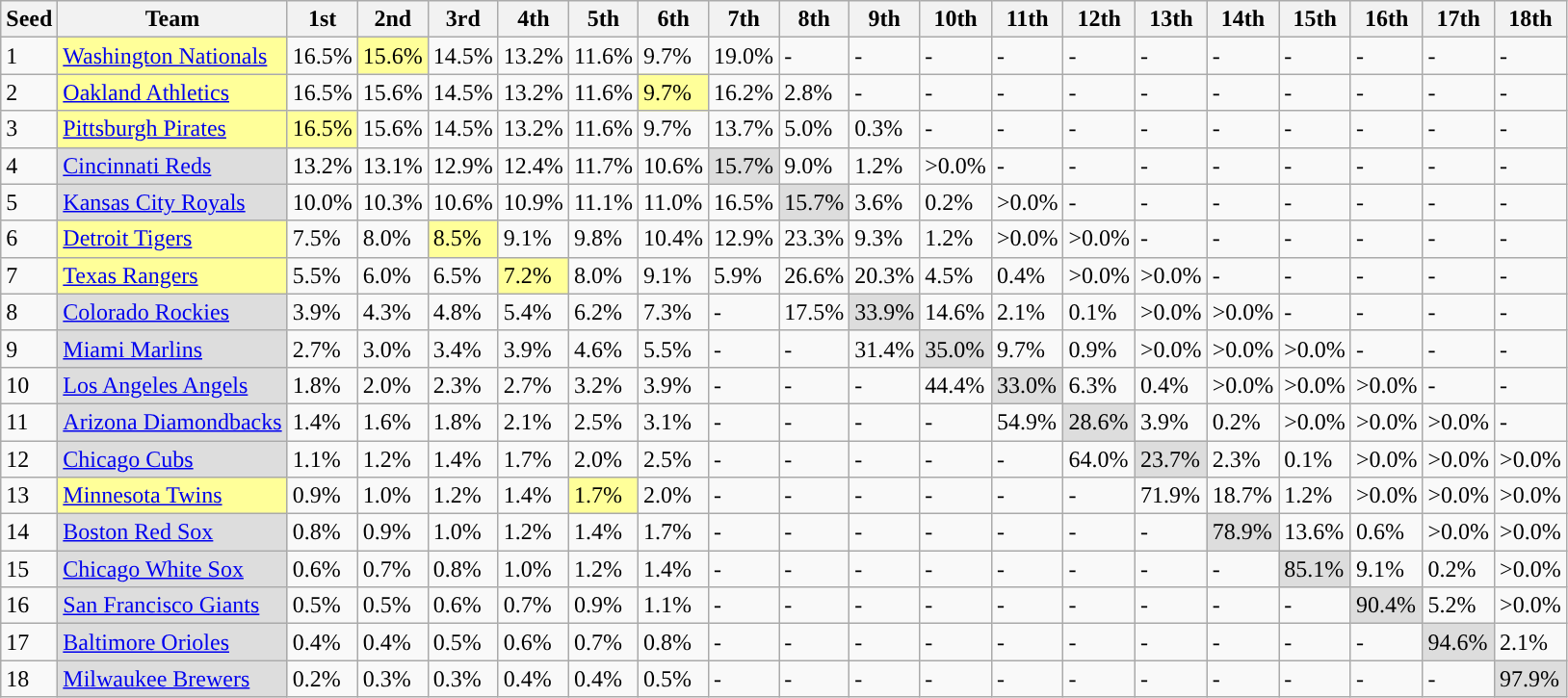<table class="wikitable">
<tr>
<th>Seed</th>
<th>Team</th>
<th>1st</th>
<th>2nd</th>
<th>3rd</th>
<th>4th</th>
<th>5th</th>
<th>6th</th>
<th>7th</th>
<th>8th</th>
<th>9th</th>
<th>10th</th>
<th>11th</th>
<th>12th</th>
<th>13th</th>
<th>14th</th>
<th>15th</th>
<th>16th</th>
<th>17th</th>
<th>18th</th>
</tr>
<tr>
<td align="left">1</td>
<td style="background:#ff9;"><a href='#'>Washington Nationals</a></td>
<td>16.5%</td>
<td style="background:#ff9;">15.6%</td>
<td>14.5%</td>
<td>13.2%</td>
<td>11.6%</td>
<td>9.7%</td>
<td>19.0%</td>
<td>-</td>
<td>-</td>
<td>-</td>
<td>-</td>
<td>-</td>
<td>-</td>
<td>-</td>
<td>-</td>
<td>-</td>
<td>-</td>
<td ->-</td>
</tr>
<tr>
<td align="left">2</td>
<td style="background:#ff9;"><a href='#'>Oakland Athletics</a></td>
<td>16.5%</td>
<td>15.6%</td>
<td>14.5%</td>
<td>13.2%</td>
<td>11.6%</td>
<td style="background:#ff9;">9.7%</td>
<td>16.2%</td>
<td>2.8%</td>
<td>-</td>
<td>-</td>
<td>-</td>
<td>-</td>
<td>-</td>
<td>-</td>
<td>-</td>
<td>-</td>
<td>-</td>
<td>-</td>
</tr>
<tr>
<td align="left">3</td>
<td style="background:#ff9;"><a href='#'>Pittsburgh Pirates</a></td>
<td style="background:#ff9;">16.5%</td>
<td>15.6%</td>
<td>14.5%</td>
<td>13.2%</td>
<td>11.6%</td>
<td>9.7%</td>
<td>13.7%</td>
<td>5.0%</td>
<td>0.3%</td>
<td>-</td>
<td>-</td>
<td>-</td>
<td>-</td>
<td>-</td>
<td>-</td>
<td>-</td>
<td>-</td>
<td>-</td>
</tr>
<tr>
<td align="left">4</td>
<td style="background:#DDDDDD;"><a href='#'>Cincinnati Reds</a></td>
<td>13.2%</td>
<td>13.1%</td>
<td>12.9%</td>
<td>12.4%</td>
<td>11.7%</td>
<td>10.6%</td>
<td style="background:#DDDDDD;">15.7%</td>
<td>9.0%</td>
<td>1.2%</td>
<td>>0.0%</td>
<td>-</td>
<td>-</td>
<td>-</td>
<td>-</td>
<td>-</td>
<td>-</td>
<td>-</td>
<td>-</td>
</tr>
<tr>
<td align="left">5</td>
<td style="background:#DDDDDD;"><a href='#'>Kansas City Royals</a></td>
<td>10.0%</td>
<td>10.3%</td>
<td>10.6%</td>
<td>10.9%</td>
<td>11.1%</td>
<td>11.0%</td>
<td>16.5%</td>
<td style="background:#DDDDDD;">15.7%</td>
<td>3.6%</td>
<td>0.2%</td>
<td>>0.0%</td>
<td>-</td>
<td>-</td>
<td>-</td>
<td>-</td>
<td>-</td>
<td>-</td>
<td>-</td>
</tr>
<tr>
<td align="left">6</td>
<td style="background:#ff9;"><a href='#'>Detroit Tigers</a></td>
<td>7.5%</td>
<td>8.0%</td>
<td style="background:#ff9;">8.5%</td>
<td>9.1%</td>
<td>9.8%</td>
<td>10.4%</td>
<td>12.9%</td>
<td>23.3%</td>
<td>9.3%</td>
<td>1.2%</td>
<td>>0.0%</td>
<td>>0.0%</td>
<td>-</td>
<td>-</td>
<td>-</td>
<td>-</td>
<td>-</td>
<td>-</td>
</tr>
<tr>
<td align="left">7</td>
<td style="background:#ff9;"><a href='#'>Texas Rangers</a></td>
<td>5.5%</td>
<td>6.0%</td>
<td>6.5%</td>
<td style="background:#ff9;">7.2%</td>
<td>8.0%</td>
<td>9.1%</td>
<td>5.9%</td>
<td>26.6%</td>
<td>20.3%</td>
<td>4.5%</td>
<td>0.4%</td>
<td>>0.0%</td>
<td>>0.0%</td>
<td>-</td>
<td>-</td>
<td>-</td>
<td>-</td>
<td>-</td>
</tr>
<tr>
<td align="left">8</td>
<td style="background:#DDDDDD;"><a href='#'>Colorado Rockies</a></td>
<td>3.9%</td>
<td>4.3%</td>
<td>4.8%</td>
<td>5.4%</td>
<td>6.2%</td>
<td>7.3%</td>
<td>-</td>
<td>17.5%</td>
<td style="background:#DDDDDD;">33.9%</td>
<td>14.6%</td>
<td>2.1%</td>
<td>0.1%</td>
<td>>0.0%</td>
<td>>0.0%</td>
<td>-</td>
<td>-</td>
<td>-</td>
<td>-</td>
</tr>
<tr>
<td align="left">9</td>
<td style="background:#DDDDDD;"><a href='#'>Miami Marlins</a></td>
<td>2.7%</td>
<td>3.0%</td>
<td>3.4%</td>
<td>3.9%</td>
<td>4.6%</td>
<td>5.5%</td>
<td>-</td>
<td>-</td>
<td>31.4%</td>
<td style="background:#DDDDDD;">35.0%</td>
<td>9.7%</td>
<td>0.9%</td>
<td>>0.0%</td>
<td>>0.0%</td>
<td>>0.0%</td>
<td>-</td>
<td>-</td>
<td>-</td>
</tr>
<tr>
<td align="left">10</td>
<td style="background:#DDDDDD;"><a href='#'>Los Angeles Angels</a></td>
<td>1.8%</td>
<td>2.0%</td>
<td>2.3%</td>
<td>2.7%</td>
<td>3.2%</td>
<td>3.9%</td>
<td>-</td>
<td>-</td>
<td>-</td>
<td>44.4%</td>
<td style="background:#DDDDDD;">33.0%</td>
<td>6.3%</td>
<td>0.4%</td>
<td>>0.0%</td>
<td>>0.0%</td>
<td>>0.0%</td>
<td>-</td>
<td>-</td>
</tr>
<tr>
<td align="left">11</td>
<td style="background:#DDDDDD;"><a href='#'>Arizona Diamondbacks</a></td>
<td>1.4%</td>
<td>1.6%</td>
<td>1.8%</td>
<td>2.1%</td>
<td>2.5%</td>
<td>3.1%</td>
<td>-</td>
<td>-</td>
<td>-</td>
<td>-</td>
<td>54.9%</td>
<td style="background:#DDDDDD;">28.6%</td>
<td>3.9%</td>
<td>0.2%</td>
<td>>0.0%</td>
<td>>0.0%</td>
<td>>0.0%</td>
<td>-</td>
</tr>
<tr>
<td align="left">12</td>
<td style="background:#DDDDDD;"><a href='#'>Chicago Cubs</a></td>
<td>1.1%</td>
<td>1.2%</td>
<td>1.4%</td>
<td>1.7%</td>
<td>2.0%</td>
<td>2.5%</td>
<td>-</td>
<td>-</td>
<td>-</td>
<td>-</td>
<td>-</td>
<td>64.0%</td>
<td style="background:#DDDDDD;">23.7%</td>
<td>2.3%</td>
<td>0.1%</td>
<td>>0.0%</td>
<td>>0.0%</td>
<td>>0.0%</td>
</tr>
<tr>
<td align="left">13</td>
<td style="background:#ff9;"><a href='#'>Minnesota Twins</a></td>
<td>0.9%</td>
<td>1.0%</td>
<td>1.2%</td>
<td>1.4%</td>
<td style="background:#ff9;">1.7%</td>
<td>2.0%</td>
<td>-</td>
<td>-</td>
<td>-</td>
<td>-</td>
<td>-</td>
<td>-</td>
<td>71.9%</td>
<td>18.7%</td>
<td>1.2%</td>
<td>>0.0%</td>
<td>>0.0%</td>
<td>>0.0%</td>
</tr>
<tr>
<td align="left">14</td>
<td style="background:#DDDDDD;"><a href='#'>Boston Red Sox</a></td>
<td>0.8%</td>
<td>0.9%</td>
<td>1.0%</td>
<td>1.2%</td>
<td>1.4%</td>
<td>1.7%</td>
<td>-</td>
<td>-</td>
<td>-</td>
<td>-</td>
<td>-</td>
<td>-</td>
<td>-</td>
<td style="background:#DDDDDD;">78.9%</td>
<td>13.6%</td>
<td>0.6%</td>
<td>>0.0%</td>
<td>>0.0%</td>
</tr>
<tr>
<td align="left">15</td>
<td style="background:#DDDDDD;"><a href='#'>Chicago White Sox</a></td>
<td>0.6%</td>
<td>0.7%</td>
<td>0.8%</td>
<td>1.0%</td>
<td>1.2%</td>
<td>1.4%</td>
<td>-</td>
<td>-</td>
<td>-</td>
<td>-</td>
<td>-</td>
<td>-</td>
<td>-</td>
<td>-</td>
<td style="background:#DDDDDD;">85.1%</td>
<td>9.1%</td>
<td>0.2%</td>
<td>>0.0%</td>
</tr>
<tr>
<td align="left">16</td>
<td style="background:#DDDDDD;"><a href='#'>San Francisco Giants</a></td>
<td>0.5%</td>
<td>0.5%</td>
<td>0.6%</td>
<td>0.7%</td>
<td>0.9%</td>
<td>1.1%</td>
<td>-</td>
<td>-</td>
<td>-</td>
<td>-</td>
<td>-</td>
<td>-</td>
<td>-</td>
<td>-</td>
<td>-</td>
<td style="background:#DDDDDD;">90.4%</td>
<td>5.2%</td>
<td>>0.0%</td>
</tr>
<tr>
<td align="left">17</td>
<td style="background:#DDDDDD;"><a href='#'>Baltimore Orioles</a></td>
<td>0.4%</td>
<td>0.4%</td>
<td>0.5%</td>
<td>0.6%</td>
<td>0.7%</td>
<td>0.8%</td>
<td>-</td>
<td>-</td>
<td>-</td>
<td>-</td>
<td>-</td>
<td>-</td>
<td>-</td>
<td>-</td>
<td>-</td>
<td>-</td>
<td style="background:#DDDDDD;">94.6%</td>
<td>2.1%</td>
</tr>
<tr>
<td align="left">18</td>
<td style="background:#DDDDDD;"><a href='#'>Milwaukee Brewers</a></td>
<td>0.2%</td>
<td>0.3%</td>
<td>0.3%</td>
<td>0.4%</td>
<td>0.4%</td>
<td>0.5%</td>
<td>-</td>
<td>-</td>
<td>-</td>
<td>-</td>
<td>-</td>
<td>-</td>
<td>-</td>
<td>-</td>
<td>-</td>
<td>-</td>
<td>-</td>
<td style="background:#DDDDDD;">97.9%</td>
</tr>
</table>
